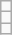<table class="wikitable">
<tr>
<td></td>
</tr>
<tr>
<td></td>
</tr>
<tr>
<td></td>
</tr>
</table>
